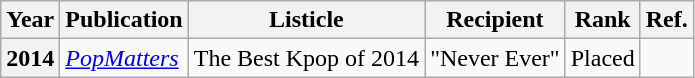<table class="wikitable plainrowheaders">
<tr>
<th>Year</th>
<th>Publication</th>
<th>Listicle</th>
<th>Recipient</th>
<th>Rank</th>
<th>Ref.</th>
</tr>
<tr>
<th scope="row">2014</th>
<td><em><a href='#'>PopMatters</a></em></td>
<td>The Best Kpop of 2014</td>
<td>"Never Ever"</td>
<td>Placed</td>
<td></td>
</tr>
</table>
